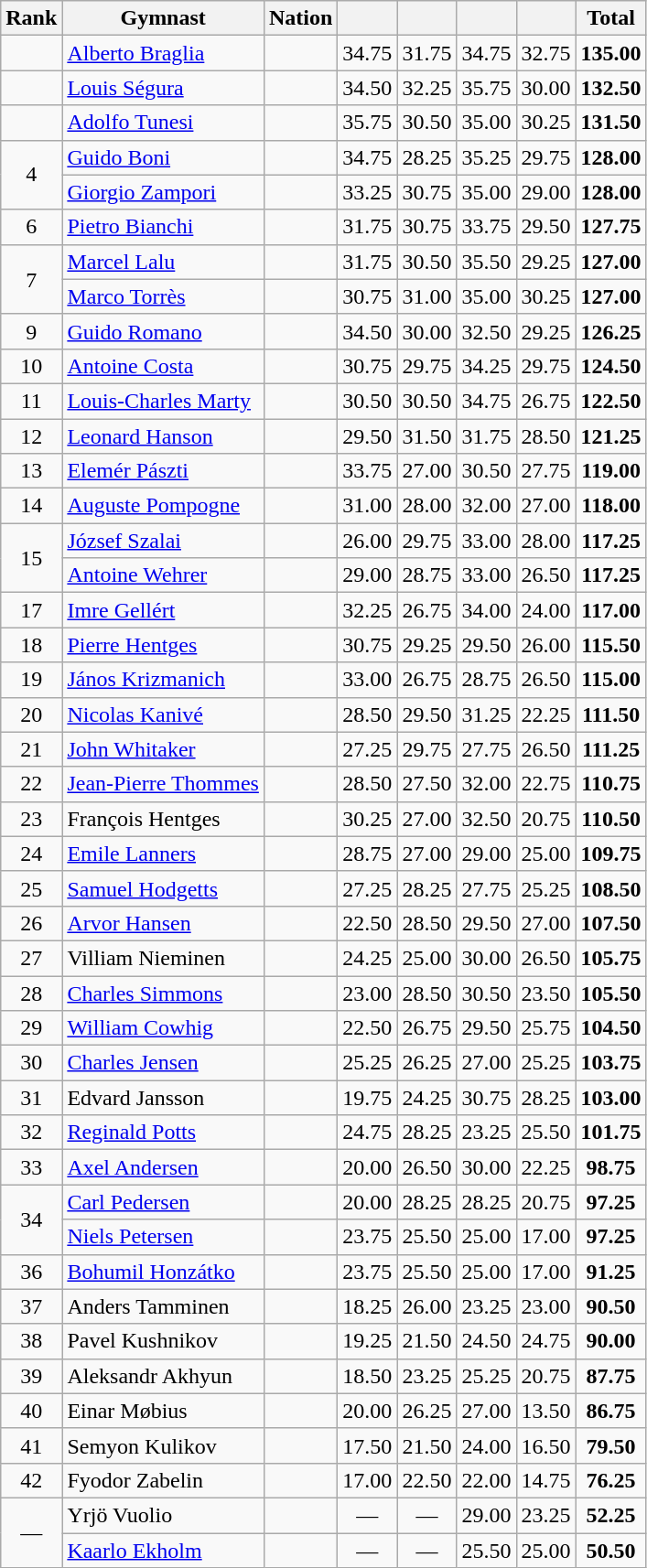<table class="wikitable sortable" style="text-align:center">
<tr>
<th>Rank</th>
<th>Gymnast</th>
<th>Nation</th>
<th></th>
<th></th>
<th></th>
<th></th>
<th>Total</th>
</tr>
<tr>
<td></td>
<td align=left><a href='#'>Alberto Braglia</a></td>
<td align=left></td>
<td>34.75</td>
<td>31.75</td>
<td>34.75</td>
<td>32.75</td>
<td><strong>135.00</strong></td>
</tr>
<tr>
<td></td>
<td align=left><a href='#'>Louis Ségura</a></td>
<td align=left></td>
<td>34.50</td>
<td>32.25</td>
<td>35.75</td>
<td>30.00</td>
<td><strong>132.50</strong></td>
</tr>
<tr>
<td></td>
<td align=left><a href='#'>Adolfo Tunesi</a></td>
<td align=left></td>
<td>35.75</td>
<td>30.50</td>
<td>35.00</td>
<td>30.25</td>
<td><strong>131.50</strong></td>
</tr>
<tr>
<td rowspan=2>4</td>
<td align=left><a href='#'>Guido Boni</a></td>
<td align=left></td>
<td>34.75</td>
<td>28.25</td>
<td>35.25</td>
<td>29.75</td>
<td><strong>128.00</strong></td>
</tr>
<tr>
<td align=left><a href='#'>Giorgio Zampori</a></td>
<td align=left></td>
<td>33.25</td>
<td>30.75</td>
<td>35.00</td>
<td>29.00</td>
<td><strong>128.00</strong></td>
</tr>
<tr>
<td>6</td>
<td align=left><a href='#'>Pietro Bianchi</a></td>
<td align=left></td>
<td>31.75</td>
<td>30.75</td>
<td>33.75</td>
<td>29.50</td>
<td><strong>127.75</strong></td>
</tr>
<tr>
<td rowspan=2>7</td>
<td align=left><a href='#'>Marcel Lalu</a></td>
<td align=left></td>
<td>31.75</td>
<td>30.50</td>
<td>35.50</td>
<td>29.25</td>
<td><strong>127.00</strong></td>
</tr>
<tr>
<td align=left><a href='#'>Marco Torrès</a></td>
<td align=left></td>
<td>30.75</td>
<td>31.00</td>
<td>35.00</td>
<td>30.25</td>
<td><strong>127.00</strong></td>
</tr>
<tr>
<td>9</td>
<td align=left><a href='#'>Guido Romano</a></td>
<td align=left></td>
<td>34.50</td>
<td>30.00</td>
<td>32.50</td>
<td>29.25</td>
<td><strong>126.25</strong></td>
</tr>
<tr>
<td>10</td>
<td align=left><a href='#'>Antoine Costa</a></td>
<td align=left></td>
<td>30.75</td>
<td>29.75</td>
<td>34.25</td>
<td>29.75</td>
<td><strong>124.50</strong></td>
</tr>
<tr>
<td>11</td>
<td align=left><a href='#'>Louis-Charles Marty</a></td>
<td align=left></td>
<td>30.50</td>
<td>30.50</td>
<td>34.75</td>
<td>26.75</td>
<td><strong>122.50</strong></td>
</tr>
<tr>
<td>12</td>
<td align=left><a href='#'>Leonard Hanson</a></td>
<td align=left></td>
<td>29.50</td>
<td>31.50</td>
<td>31.75</td>
<td>28.50</td>
<td><strong>121.25</strong></td>
</tr>
<tr>
<td>13</td>
<td align=left><a href='#'>Elemér Pászti</a></td>
<td align=left></td>
<td>33.75</td>
<td>27.00</td>
<td>30.50</td>
<td>27.75</td>
<td><strong>119.00</strong></td>
</tr>
<tr>
<td>14</td>
<td align=left><a href='#'>Auguste Pompogne</a></td>
<td align=left></td>
<td>31.00</td>
<td>28.00</td>
<td>32.00</td>
<td>27.00</td>
<td><strong>118.00</strong></td>
</tr>
<tr>
<td rowspan=2>15</td>
<td align=left><a href='#'>József Szalai</a></td>
<td align=left></td>
<td>26.00</td>
<td>29.75</td>
<td>33.00</td>
<td>28.00</td>
<td><strong>117.25</strong></td>
</tr>
<tr>
<td align=left><a href='#'>Antoine Wehrer</a></td>
<td align=left></td>
<td>29.00</td>
<td>28.75</td>
<td>33.00</td>
<td>26.50</td>
<td><strong>117.25</strong></td>
</tr>
<tr>
<td>17</td>
<td align=left><a href='#'>Imre Gellért</a></td>
<td align=left></td>
<td>32.25</td>
<td>26.75</td>
<td>34.00</td>
<td>24.00</td>
<td><strong>117.00</strong></td>
</tr>
<tr>
<td>18</td>
<td align=left><a href='#'>Pierre Hentges</a></td>
<td align=left></td>
<td>30.75</td>
<td>29.25</td>
<td>29.50</td>
<td>26.00</td>
<td><strong>115.50</strong></td>
</tr>
<tr>
<td>19</td>
<td align=left><a href='#'>János Krizmanich</a></td>
<td align=left></td>
<td>33.00</td>
<td>26.75</td>
<td>28.75</td>
<td>26.50</td>
<td><strong>115.00</strong></td>
</tr>
<tr>
<td>20</td>
<td align=left><a href='#'>Nicolas Kanivé</a></td>
<td align=left></td>
<td>28.50</td>
<td>29.50</td>
<td>31.25</td>
<td>22.25</td>
<td><strong>111.50</strong></td>
</tr>
<tr>
<td>21</td>
<td align=left><a href='#'>John Whitaker</a></td>
<td align=left></td>
<td>27.25</td>
<td>29.75</td>
<td>27.75</td>
<td>26.50</td>
<td><strong>111.25</strong></td>
</tr>
<tr>
<td>22</td>
<td align=left><a href='#'>Jean-Pierre Thommes</a></td>
<td align=left></td>
<td>28.50</td>
<td>27.50</td>
<td>32.00</td>
<td>22.75</td>
<td><strong>110.75</strong></td>
</tr>
<tr>
<td>23</td>
<td align=left>François Hentges</td>
<td align=left></td>
<td>30.25</td>
<td>27.00</td>
<td>32.50</td>
<td>20.75</td>
<td><strong>110.50</strong></td>
</tr>
<tr>
<td>24</td>
<td align=left><a href='#'>Emile Lanners</a></td>
<td align=left></td>
<td>28.75</td>
<td>27.00</td>
<td>29.00</td>
<td>25.00</td>
<td><strong>109.75</strong></td>
</tr>
<tr>
<td>25</td>
<td align=left><a href='#'>Samuel Hodgetts</a></td>
<td align=left></td>
<td>27.25</td>
<td>28.25</td>
<td>27.75</td>
<td>25.25</td>
<td><strong>108.50</strong></td>
</tr>
<tr>
<td>26</td>
<td align=left><a href='#'>Arvor Hansen</a></td>
<td align=left></td>
<td>22.50</td>
<td>28.50</td>
<td>29.50</td>
<td>27.00</td>
<td><strong>107.50</strong></td>
</tr>
<tr>
<td>27</td>
<td align=left>Villiam Nieminen</td>
<td align=left></td>
<td>24.25</td>
<td>25.00</td>
<td>30.00</td>
<td>26.50</td>
<td><strong>105.75</strong></td>
</tr>
<tr>
<td>28</td>
<td align=left><a href='#'>Charles Simmons</a></td>
<td align=left></td>
<td>23.00</td>
<td>28.50</td>
<td>30.50</td>
<td>23.50</td>
<td><strong>105.50</strong></td>
</tr>
<tr>
<td>29</td>
<td align=left><a href='#'>William Cowhig</a></td>
<td align=left></td>
<td>22.50</td>
<td>26.75</td>
<td>29.50</td>
<td>25.75</td>
<td><strong>104.50</strong></td>
</tr>
<tr>
<td>30</td>
<td align=left><a href='#'>Charles Jensen</a></td>
<td align=left></td>
<td>25.25</td>
<td>26.25</td>
<td>27.00</td>
<td>25.25</td>
<td><strong>103.75</strong></td>
</tr>
<tr>
<td>31</td>
<td align=left>Edvard Jansson</td>
<td align=left></td>
<td>19.75</td>
<td>24.25</td>
<td>30.75</td>
<td>28.25</td>
<td><strong>103.00</strong></td>
</tr>
<tr>
<td>32</td>
<td align=left><a href='#'>Reginald Potts</a></td>
<td align=left></td>
<td>24.75</td>
<td>28.25</td>
<td>23.25</td>
<td>25.50</td>
<td><strong>101.75</strong></td>
</tr>
<tr>
<td>33</td>
<td align=left><a href='#'>Axel Andersen</a></td>
<td align=left></td>
<td>20.00</td>
<td>26.50</td>
<td>30.00</td>
<td>22.25</td>
<td><strong>98.75</strong></td>
</tr>
<tr>
<td rowspan=2>34</td>
<td align=left><a href='#'>Carl Pedersen</a></td>
<td align=left></td>
<td>20.00</td>
<td>28.25</td>
<td>28.25</td>
<td>20.75</td>
<td><strong>97.25</strong></td>
</tr>
<tr>
<td align=left><a href='#'>Niels Petersen</a></td>
<td align=left></td>
<td>23.75</td>
<td>25.50</td>
<td>25.00</td>
<td>17.00</td>
<td><strong>97.25</strong></td>
</tr>
<tr>
<td>36</td>
<td align=left><a href='#'>Bohumil Honzátko</a></td>
<td align=left></td>
<td>23.75</td>
<td>25.50</td>
<td>25.00</td>
<td>17.00</td>
<td><strong>91.25</strong></td>
</tr>
<tr>
<td>37</td>
<td align=left>Anders Tamminen</td>
<td align=left></td>
<td>18.25</td>
<td>26.00</td>
<td>23.25</td>
<td>23.00</td>
<td><strong>90.50</strong></td>
</tr>
<tr>
<td>38</td>
<td align=left>Pavel Kushnikov</td>
<td align=left></td>
<td>19.25</td>
<td>21.50</td>
<td>24.50</td>
<td>24.75</td>
<td><strong>90.00</strong></td>
</tr>
<tr>
<td>39</td>
<td align=left>Aleksandr Akhyun</td>
<td align=left></td>
<td>18.50</td>
<td>23.25</td>
<td>25.25</td>
<td>20.75</td>
<td><strong>87.75</strong></td>
</tr>
<tr>
<td>40</td>
<td align=left>Einar Møbius</td>
<td align=left></td>
<td>20.00</td>
<td>26.25</td>
<td>27.00</td>
<td>13.50</td>
<td><strong>86.75</strong></td>
</tr>
<tr>
<td>41</td>
<td align=left>Semyon Kulikov</td>
<td align=left></td>
<td>17.50</td>
<td>21.50</td>
<td>24.00</td>
<td>16.50</td>
<td><strong>79.50</strong></td>
</tr>
<tr>
<td>42</td>
<td align=left>Fyodor Zabelin</td>
<td align=left></td>
<td>17.00</td>
<td>22.50</td>
<td>22.00</td>
<td>14.75</td>
<td><strong>76.25</strong></td>
</tr>
<tr>
<td rowspan=2>—</td>
<td align=left>Yrjö Vuolio</td>
<td align=left></td>
<td data-sort-value=0>—</td>
<td data-sort-value=0>—</td>
<td>29.00</td>
<td>23.25</td>
<td><strong>52.25</strong></td>
</tr>
<tr>
<td align=left><a href='#'>Kaarlo Ekholm</a></td>
<td align=left></td>
<td data-sort-value=0>—</td>
<td data-sort-value=0>—</td>
<td>25.50</td>
<td>25.00</td>
<td><strong>50.50</strong></td>
</tr>
</table>
